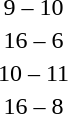<table style="text-align:center">
<tr>
<th width=200></th>
<th width=100></th>
<th width=200></th>
</tr>
<tr>
<td align=right></td>
<td>9 – 10</td>
<td align=left><strong></strong></td>
</tr>
<tr>
<td align=right><strong></strong></td>
<td>16 – 6</td>
<td align=left></td>
</tr>
<tr>
<td align=right></td>
<td>10 – 11</td>
<td align=left><strong></strong></td>
</tr>
<tr>
<td align=right><strong></strong></td>
<td>16 – 8</td>
<td align=left></td>
</tr>
</table>
